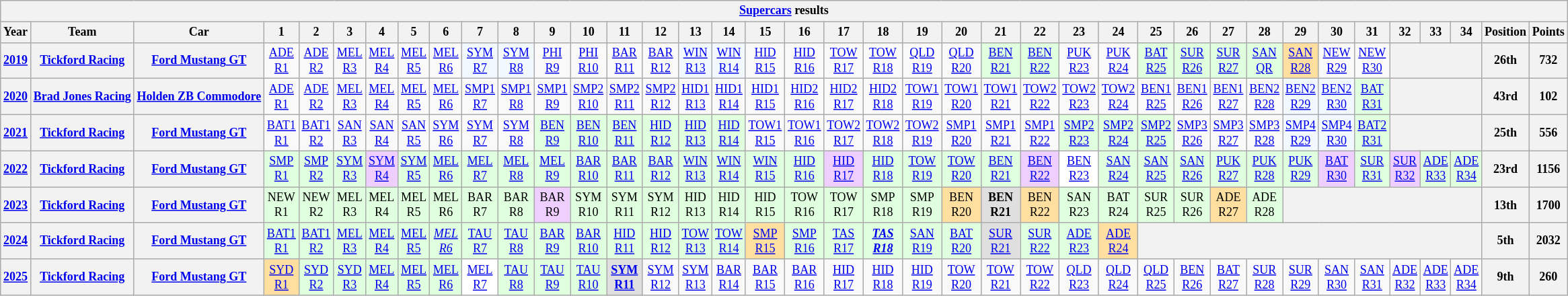<table class="wikitable" style="text-align:center; font-size:75%">
<tr>
<th colspan=45><a href='#'>Supercars</a> results</th>
</tr>
<tr>
<th>Year</th>
<th>Team</th>
<th>Car</th>
<th>1</th>
<th>2</th>
<th>3</th>
<th>4</th>
<th>5</th>
<th>6</th>
<th>7</th>
<th>8</th>
<th>9</th>
<th>10</th>
<th>11</th>
<th>12</th>
<th>13</th>
<th>14</th>
<th>15</th>
<th>16</th>
<th>17</th>
<th>18</th>
<th>19</th>
<th>20</th>
<th>21</th>
<th>22</th>
<th>23</th>
<th>24</th>
<th>25</th>
<th>26</th>
<th>27</th>
<th>28</th>
<th>29</th>
<th>30</th>
<th>31</th>
<th>32</th>
<th>33</th>
<th>34</th>
<th>Position</th>
<th>Points</th>
</tr>
<tr>
<th><a href='#'>2019</a></th>
<th nowrap><a href='#'>Tickford Racing</a></th>
<th nowrap><a href='#'>Ford Mustang GT</a></th>
<td><a href='#'>ADE<br>R1</a></td>
<td><a href='#'>ADE<br>R2</a></td>
<td><a href='#'>MEL<br>R3</a></td>
<td><a href='#'>MEL<br>R4</a></td>
<td><a href='#'>MEL<br>R5</a></td>
<td><a href='#'>MEL<br>R6</a></td>
<td style=background:#f1f8ff><a href='#'>SYM<br>R7</a><br></td>
<td style=background:#f1f8ff><a href='#'>SYM<br>R8</a><br></td>
<td><a href='#'>PHI<br>R9</a></td>
<td><a href='#'>PHI<br>R10</a></td>
<td><a href='#'>BAR<br>R11</a></td>
<td><a href='#'>BAR<br>R12</a></td>
<td style=background:#f1f8ff><a href='#'>WIN<br>R13</a><br></td>
<td style=background:#f1f8ff><a href='#'>WIN<br>R14</a><br></td>
<td><a href='#'>HID<br>R15</a></td>
<td><a href='#'>HID<br>R16</a></td>
<td><a href='#'>TOW<br>R17</a></td>
<td><a href='#'>TOW<br>R18</a></td>
<td><a href='#'>QLD<br>R19</a></td>
<td><a href='#'>QLD<br>R20</a></td>
<td style=background:#dfffdf><a href='#'>BEN<br>R21</a><br></td>
<td style=background:#dfffdf><a href='#'>BEN<br>R22</a><br></td>
<td><a href='#'>PUK<br>R23</a></td>
<td><a href='#'>PUK<br>R24</a></td>
<td style=background:#dfffdf><a href='#'>BAT<br>R25</a><br></td>
<td style=background:#dfffdf><a href='#'>SUR<br>R26</a><br></td>
<td style=background:#dfffdf><a href='#'>SUR<br>R27</a><br></td>
<td style=background:#dfffdf><a href='#'>SAN<br>QR</a><br></td>
<td style=background:#ffdf9f><a href='#'>SAN<br>R28</a><br></td>
<td><a href='#'>NEW<br>R29</a></td>
<td><a href='#'>NEW<br>R30</a></td>
<th colspan=3></th>
<th>26th</th>
<th>732</th>
</tr>
<tr>
<th><a href='#'>2020</a></th>
<th nowrap><a href='#'>Brad Jones Racing</a></th>
<th nowrap><a href='#'>Holden ZB Commodore</a></th>
<td><a href='#'>ADE<br>R1</a></td>
<td><a href='#'>ADE<br>R2</a></td>
<td><a href='#'>MEL<br>R3</a></td>
<td><a href='#'>MEL<br>R4</a></td>
<td><a href='#'>MEL<br>R5</a></td>
<td><a href='#'>MEL<br>R6</a></td>
<td><a href='#'>SMP1<br>R7</a></td>
<td><a href='#'>SMP1<br>R8</a></td>
<td><a href='#'>SMP1<br>R9</a></td>
<td><a href='#'>SMP2<br>R10</a></td>
<td><a href='#'>SMP2<br>R11</a></td>
<td><a href='#'>SMP2<br>R12</a></td>
<td><a href='#'>HID1<br>R13</a></td>
<td><a href='#'>HID1<br>R14</a></td>
<td><a href='#'>HID1<br>R15</a></td>
<td><a href='#'>HID2<br>R16</a></td>
<td><a href='#'>HID2<br>R17</a></td>
<td><a href='#'>HID2<br>R18</a></td>
<td><a href='#'>TOW1<br>R19</a></td>
<td><a href='#'>TOW1<br>R20</a></td>
<td><a href='#'>TOW1<br>R21</a></td>
<td><a href='#'>TOW2<br>R22</a></td>
<td><a href='#'>TOW2<br>R23</a></td>
<td><a href='#'>TOW2<br>R24</a></td>
<td><a href='#'>BEN1<br>R25</a></td>
<td><a href='#'>BEN1<br>R26</a></td>
<td><a href='#'>BEN1<br>R27</a></td>
<td><a href='#'>BEN2<br>R28</a></td>
<td style=background:#f1f8ff><a href='#'>BEN2<br>R29</a><br></td>
<td style=background:#f1f8ff><a href='#'>BEN2<br>R30</a><br></td>
<td style=background:#dfffdf><a href='#'>BAT<br>R31</a><br></td>
<th colspan=3></th>
<th>43rd</th>
<th>102</th>
</tr>
<tr>
<th><a href='#'>2021</a></th>
<th nowrap><a href='#'>Tickford Racing</a></th>
<th nowrap><a href='#'>Ford Mustang GT</a></th>
<td><a href='#'>BAT1<br>R1</a></td>
<td><a href='#'>BAT1<br>R2</a></td>
<td><a href='#'>SAN<br>R3</a></td>
<td><a href='#'>SAN<br>R4</a></td>
<td><a href='#'>SAN<br>R5</a></td>
<td><a href='#'>SYM<br>R6</a></td>
<td><a href='#'>SYM<br>R7</a></td>
<td><a href='#'>SYM<br>R8</a></td>
<td style=background:#dfffdf><a href='#'>BEN<br>R9</a><br></td>
<td style=background:#dfffdf><a href='#'>BEN<br>R10</a><br></td>
<td style=background:#dfffdf><a href='#'>BEN<br>R11</a><br></td>
<td style=background:#dfffdf><a href='#'>HID<br>R12</a><br></td>
<td style=background:#dfffdf><a href='#'>HID<br>R13</a><br></td>
<td style=background:#dfffdf><a href='#'>HID<br>R14</a><br></td>
<td><a href='#'>TOW1<br>R15</a></td>
<td><a href='#'>TOW1<br>R16</a></td>
<td><a href='#'>TOW2<br>R17</a></td>
<td><a href='#'>TOW2<br>R18</a></td>
<td><a href='#'>TOW2<br>R19</a></td>
<td><a href='#'>SMP1<br>R20</a></td>
<td><a href='#'>SMP1<br>R21</a></td>
<td><a href='#'>SMP1<br>R22</a></td>
<td style=background:#dfffdf><a href='#'>SMP2<br>R23</a><br></td>
<td style=background:#dfffdf><a href='#'>SMP2<br>R24</a><br></td>
<td style=background:#dfffdf><a href='#'>SMP2<br>R25</a><br></td>
<td><a href='#'>SMP3<br>R26</a></td>
<td><a href='#'>SMP3<br>R27</a></td>
<td><a href='#'>SMP3<br>R28</a></td>
<td style=background:#f1f8ff><a href='#'>SMP4<br>R29</a><br></td>
<td style=background:#f1f8ff><a href='#'>SMP4<br>R30</a><br></td>
<td style=background:#dfffdf><a href='#'>BAT2<br>R31</a><br></td>
<th colspan=3></th>
<th>25th</th>
<th>556</th>
</tr>
<tr>
<th><a href='#'>2022</a></th>
<th nowrap><a href='#'>Tickford Racing</a></th>
<th nowrap><a href='#'>Ford Mustang GT</a></th>
<td style=background:#dfffdf><a href='#'>SMP<br>R1</a><br></td>
<td style=background:#dfffdf><a href='#'>SMP<br>R2</a><br></td>
<td style=background:#dfffdf><a href='#'>SYM<br>R3</a><br></td>
<td style=background:#EFCFFF><a href='#'>SYM<br>R4</a><br></td>
<td style=background:#dfffdf><a href='#'>SYM<br>R5</a><br></td>
<td style=background:#dfffdf><a href='#'>MEL<br>R6</a><br></td>
<td style=background:#dfffdf><a href='#'>MEL<br>R7</a><br></td>
<td style=background:#dfffdf><a href='#'>MEL<br>R8</a><br></td>
<td style=background:#dfffdf><a href='#'>MEL<br>R9</a><br></td>
<td style=background:#dfffdf><a href='#'>BAR<br>R10</a><br></td>
<td style=background:#dfffdf><a href='#'>BAR<br>R11</a><br></td>
<td style=background:#dfffdf><a href='#'>BAR<br>R12</a><br></td>
<td style=background:#dfffdf><a href='#'>WIN<br>R13</a><br></td>
<td style=background:#dfffdf><a href='#'>WIN<br>R14</a><br></td>
<td style=background:#dfffdf><a href='#'>WIN<br>R15</a><br></td>
<td style=background:#dfffdf><a href='#'>HID<br>R16</a><br></td>
<td style=background:#efcfff><a href='#'>HID<br>R17</a><br></td>
<td style=background:#dfffdf><a href='#'>HID<br>R18</a><br></td>
<td style=background:#dfffdf><a href='#'>TOW<br>R19</a><br></td>
<td style=background:#dfffdf><a href='#'>TOW<br>R20</a><br></td>
<td style=background:#dfffdf><a href='#'>BEN<br>R21</a><br></td>
<td style=background:#efcfff><a href='#'>BEN<br>R22</a><br></td>
<td style=background:#ffffff><a href='#'>BEN<br>R23</a><br></td>
<td style=background:#dfffdf><a href='#'>SAN<br>R24</a><br></td>
<td style=background:#dfffdf><a href='#'>SAN<br>R25</a><br></td>
<td style=background:#dfffdf><a href='#'>SAN<br>R26</a><br></td>
<td style=background:#dfffdf><a href='#'>PUK<br>R27</a><br></td>
<td style=background:#dfffdf><a href='#'>PUK<br>R28</a><br></td>
<td style=background:#dfffdf><a href='#'>PUK<br>R29</a><br></td>
<td style=background:#efcfff><a href='#'>BAT<br>R30</a><br></td>
<td style=background:#dfffdf><a href='#'>SUR<br>R31</a><br></td>
<td style=background:#efcfff><a href='#'>SUR<br>R32</a><br></td>
<td style=background:#dfffdf><a href='#'>ADE<br>R33</a><br></td>
<td style=background:#dfffdf><a href='#'>ADE<br>R34</a><br></td>
<th>23rd</th>
<th>1156</th>
</tr>
<tr>
<th><a href='#'>2023</a></th>
<th nowrap><a href='#'>Tickford Racing</a></th>
<th nowrap><a href='#'>Ford Mustang GT</a></th>
<td style=background:#dfffdf>NEW<br>R1<br></td>
<td style=background:#dfffdf>NEW<br>R2<br></td>
<td style=background:#dfffdf>MEL<br>R3<br></td>
<td style=background:#dfffdf>MEL<br>R4<br></td>
<td style=background:#dfffdf>MEL<br>R5<br></td>
<td style=background:#dfffdf>MEL<br>R6<br></td>
<td style=background:#dfffdf>BAR<br>R7<br></td>
<td style=background:#dfffdf>BAR<br>R8<br></td>
<td style=background:#efcfff>BAR<br>R9<br></td>
<td style=background:#dfffdf>SYM<br>R10<br></td>
<td style=background:#dfffdf>SYM<br>R11<br></td>
<td style=background:#dfffdf>SYM<br>R12<br></td>
<td style=background:#dfffdf>HID<br>R13<br></td>
<td style=background:#dfffdf>HID<br>R14<br></td>
<td style=background:#dfffdf>HID<br>R15<br></td>
<td style=background:#dfffdf>TOW<br>R16<br></td>
<td style=background:#dfffdf>TOW<br>R17<br></td>
<td style=background:#dfffdf>SMP<br>R18<br></td>
<td style=background:#dfffdf>SMP<br>R19<br></td>
<td style=background:#ffdf9f>BEN<br>R20<br></td>
<td style=background:#dfdfdf><strong>BEN<br>R21<br></strong></td>
<td style=background:#ffdf9f>BEN<br>R22<br></td>
<td style=background:#dfffdf>SAN<br>R23<br></td>
<td style=background:#dfffdf>BAT<br>R24<br></td>
<td style=background:#dfffdf>SUR<br>R25<br></td>
<td style=background:#dfffdf>SUR<br>R26<br></td>
<td style=background:#ffdf9f>ADE<br>R27<br></td>
<td style=background:#dfffdf>ADE<br>R28<br></td>
<th colspan=6></th>
<th>13th</th>
<th>1700</th>
</tr>
<tr>
<th><a href='#'>2024</a></th>
<th nowrap><a href='#'>Tickford Racing</a></th>
<th nowrap><a href='#'>Ford Mustang GT</a></th>
<td style=background:#dfffdf><a href='#'>BAT1<br>R1</a><br></td>
<td style=background:#dfffdf><a href='#'>BAT1<br>R2</a><br></td>
<td style=background:#dfffdf><a href='#'>MEL<br>R3</a><br></td>
<td style=background:#dfffdf><a href='#'>MEL<br>R4</a><br></td>
<td style=background:#dfffdf><a href='#'>MEL<br>R5</a><br></td>
<td style=background:#dfffdf><em><a href='#'>MEL<br>R6</a><br></em></td>
<td style=background:#dfffdf><a href='#'>TAU<br>R7</a><br></td>
<td style=background:#dfffdf><a href='#'>TAU<br>R8</a><br></td>
<td style=background:#dfffdf><a href='#'>BAR<br>R9</a><br></td>
<td style=background:#dfffdf><a href='#'>BAR<br>R10</a><br></td>
<td style=background:#dfffdf><a href='#'>HID<br>R11</a><br></td>
<td style=background:#dfffdf><a href='#'>HID<br>R12</a><br></td>
<td style=background:#dfffdf><a href='#'>TOW<br>R13</a><br></td>
<td style=background:#dfffdf><a href='#'>TOW<br>R14</a><br></td>
<td style=background:#ffdf9f><a href='#'>SMP<br>R15</a><br></td>
<td style=background:#dfffdf><a href='#'>SMP<br>R16</a><br></td>
<td style=background:#dfffdf><a href='#'>TAS<br>R17</a><br></td>
<td style=background:#dfffdf><strong><em><a href='#'>TAS<br>R18</a><br></em></strong></td>
<td style=background:#dfffdf><a href='#'>SAN<br>R19</a><br></td>
<td style=background:#dfffdf><a href='#'>BAT<br>R20</a><br></td>
<td style=background:#dfdfdf><a href='#'>SUR<br>R21</a><br></td>
<td style=background:#dfffdf><a href='#'>SUR<br>R22</a><br></td>
<td style=background:#dfffdf><a href='#'>ADE<br>R23</a><br></td>
<td style=background:#ffdf9f><a href='#'>ADE<br>R24</a><br></td>
<th colspan=10></th>
<th>5th</th>
<th>2032</th>
</tr>
<tr>
<th><a href='#'>2025</a></th>
<th><a href='#'>Tickford Racing</a></th>
<th><a href='#'>Ford Mustang GT</a></th>
<td style=background:#ffdf9f><a href='#'>SYD<br>R1</a><br></td>
<td style=background:#dfffdf><a href='#'>SYD<br>R2</a><br></td>
<td style=background:#dfffdf><a href='#'>SYD<br>R3</a><br></td>
<td style=background:#dfffdf><a href='#'>MEL<br>R4</a><br></td>
<td style=background:#dfffdf><a href='#'>MEL<br>R5</a><br></td>
<td style=background:#dfffdf><a href='#'>MEL<br>R6</a><br></td>
<td style=background:#ffffff><a href='#'>MEL<br>R7</a><br></td>
<td style=background:#dfffdf><a href='#'>TAU<br>R8</a><br></td>
<td style=background:#dfffdf><a href='#'>TAU<br>R9</a><br></td>
<td style=background:#dfffdf><a href='#'>TAU<br>R10</a><br></td>
<td style=background:#dfdfdf><strong><a href='#'>SYM<br>R11</a><br></strong></td>
<td style=background:#><a href='#'>SYM<br>R12</a><br></td>
<td style=background:#><a href='#'>SYM<br>R13</a><br></td>
<td style=background:#><a href='#'>BAR<br>R14</a><br></td>
<td style=background:#><a href='#'>BAR<br>R15</a><br></td>
<td style=background:#><a href='#'>BAR<br>R16</a><br></td>
<td style=background:#><a href='#'>HID<br>R17</a><br></td>
<td style=background:#><a href='#'>HID<br>R18</a><br></td>
<td style=background:#><a href='#'>HID<br>R19</a><br></td>
<td style=background:#><a href='#'>TOW<br>R20</a><br></td>
<td style=background:#><a href='#'>TOW<br>R21</a><br></td>
<td style=background:#><a href='#'>TOW<br>R22</a><br></td>
<td style=background:#><a href='#'>QLD<br>R23</a><br></td>
<td style=background:#><a href='#'>QLD<br>R24</a><br></td>
<td style=background:#><a href='#'>QLD<br>R25</a><br></td>
<td style=background:#><a href='#'>BEN<br>R26</a><br></td>
<td style=background:#><a href='#'>BAT<br>R27</a><br></td>
<td style=background:#><a href='#'>SUR<br>R28</a><br></td>
<td style=background:#><a href='#'>SUR<br>R29</a><br></td>
<td style=background:#><a href='#'>SAN<br>R30</a><br></td>
<td style=background:#><a href='#'>SAN<br>R31</a><br></td>
<td style=background:#><a href='#'>ADE<br>R32</a><br></td>
<td style=background:#><a href='#'>ADE<br>R33</a><br></td>
<td style=background:#><a href='#'>ADE<br>R34</a><br></td>
<th>9th</th>
<th>260</th>
</tr>
</table>
